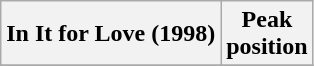<table class="wikitable plainrowheaders" style="text-align:center">
<tr>
<th>In It for Love (1998)</th>
<th>Peak<br>position</th>
</tr>
<tr>
</tr>
</table>
